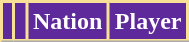<table class="wikitable sortable">
<tr>
<th style="background:#5E299A; color:#FFFFFF; border:2px solid #F8E196;;" scope="col"></th>
<th style="background:#5E299A; color:#FFFFFF; border:2px solid #F8E196;;" scope="col"></th>
<th style="background:#5E299A; color:#FFFFFF; border:2px solid #F8E196;;" scope="col">Nation</th>
<th style="background:#5E299A; color:#FFFFFF; border:2px solid #F8E196;;" scope="col">Player</th>
</tr>
<tr>
</tr>
</table>
